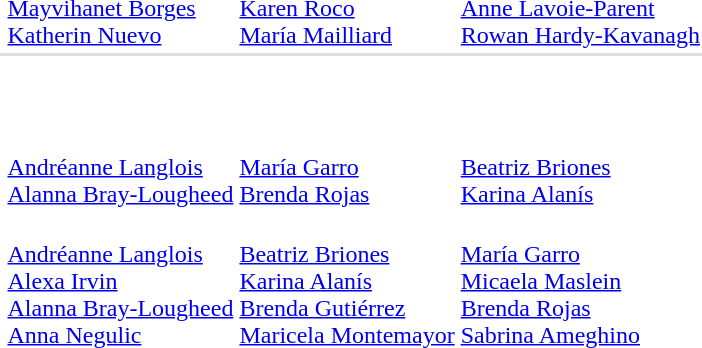<table>
<tr>
<td><br></td>
<td></td>
<td></td>
<td></td>
</tr>
<tr valign="top">
<td><br></td>
<td><br><a href='#'>Mayvihanet Borges</a><br><a href='#'>Katherin Nuevo</a></td>
<td><br><a href='#'>Karen Roco</a><br><a href='#'>María Mailliard</a></td>
<td><br><a href='#'>Anne Lavoie-Parent</a><br><a href='#'>Rowan Hardy-Kavanagh</a></td>
</tr>
<tr bgcolor=#DDDDDD>
<td colspan=7></td>
</tr>
<tr>
<td><br></td>
<td></td>
<td></td>
<td></td>
</tr>
<tr>
<td><br></td>
<td></td>
<td></td>
<td></td>
</tr>
<tr valign="top">
<td><br></td>
<td><br><a href='#'>Andréanne Langlois</a><br><a href='#'>Alanna Bray-Lougheed</a></td>
<td><br><a href='#'>María Garro</a><br><a href='#'>Brenda Rojas</a></td>
<td><br><a href='#'>Beatriz Briones</a><br><a href='#'>Karina Alanís</a></td>
</tr>
<tr valign="top">
<td><br></td>
<td><br><a href='#'>Andréanne Langlois</a><br><a href='#'>Alexa Irvin</a><br><a href='#'>Alanna Bray-Lougheed</a><br><a href='#'>Anna Negulic</a></td>
<td><br><a href='#'>Beatriz Briones</a><br><a href='#'>Karina Alanís</a><br><a href='#'>Brenda Gutiérrez</a><br><a href='#'>Maricela Montemayor</a></td>
<td><br><a href='#'>María Garro</a><br><a href='#'>Micaela Maslein</a><br><a href='#'>Brenda Rojas</a><br><a href='#'>Sabrina Ameghino</a></td>
</tr>
</table>
